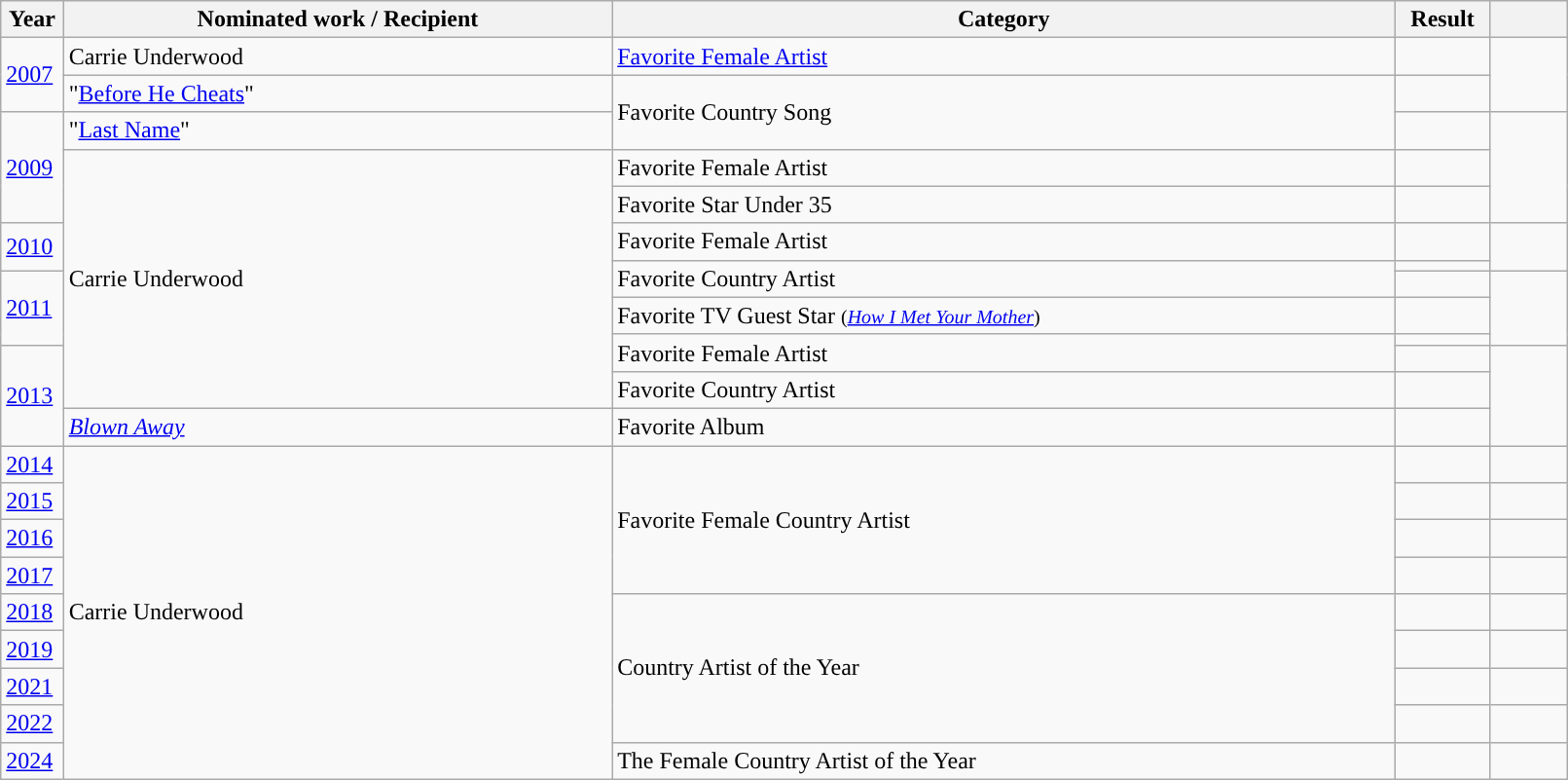<table class="wikitable plainrowheaders" style="width:85%;">
<tr>
<th scope="col" style="width:4%;">Year</th>
<th scope="col" style="width:35%;">Nominated work / Recipient</th>
<th scope="col" style="width:50%;">Category</th>
<th scope="col" style="width:6%;">Result</th>
<th scope="col" style="width:6%;"></th>
</tr>
<tr>
<td rowspan="2"><a href='#'>2007</a></td>
<td>Carrie Underwood</td>
<td><a href='#'>Favorite Female Artist</a></td>
<td></td>
<td rowspan="2"></td>
</tr>
<tr>
<td>"<a href='#'>Before He Cheats</a>"</td>
<td rowspan="2">Favorite Country Song</td>
<td></td>
</tr>
<tr>
<td rowspan="3"><a href='#'>2009</a></td>
<td>"<a href='#'>Last Name</a>"</td>
<td></td>
<td rowspan="3"></td>
</tr>
<tr>
<td rowspan="9">Carrie Underwood</td>
<td>Favorite Female Artist</td>
<td></td>
</tr>
<tr>
<td>Favorite Star Under 35</td>
<td></td>
</tr>
<tr>
<td rowspan="2"><a href='#'>2010</a></td>
<td>Favorite Female Artist</td>
<td></td>
<td rowspan="2"></td>
</tr>
<tr>
<td rowspan="2">Favorite Country Artist</td>
<td></td>
</tr>
<tr>
<td rowspan="3"><a href='#'>2011</a></td>
<td></td>
<td rowspan="3"></td>
</tr>
<tr>
<td>Favorite TV Guest Star <small>(<em><a href='#'>How I Met Your Mother</a></em>)</small></td>
<td></td>
</tr>
<tr>
<td rowspan="2">Favorite Female Artist</td>
<td></td>
</tr>
<tr>
<td rowspan="3"><a href='#'>2013</a></td>
<td></td>
<td rowspan="3"></td>
</tr>
<tr>
<td>Favorite Country Artist</td>
<td></td>
</tr>
<tr>
<td><em><a href='#'>Blown Away</a></em></td>
<td>Favorite Album</td>
<td></td>
</tr>
<tr>
<td><a href='#'>2014</a></td>
<td rowspan="9">Carrie Underwood</td>
<td rowspan="4">Favorite Female Country Artist</td>
<td></td>
<td></td>
</tr>
<tr>
<td><a href='#'>2015</a></td>
<td></td>
<td></td>
</tr>
<tr>
<td><a href='#'>2016</a></td>
<td></td>
<td></td>
</tr>
<tr>
<td><a href='#'>2017</a></td>
<td></td>
<td></td>
</tr>
<tr>
<td><a href='#'>2018</a></td>
<td rowspan="4">Country Artist of the Year</td>
<td></td>
<td></td>
</tr>
<tr>
<td><a href='#'>2019</a></td>
<td></td>
<td></td>
</tr>
<tr>
<td><a href='#'>2021</a></td>
<td></td>
<td></td>
</tr>
<tr>
<td><a href='#'>2022</a></td>
<td></td>
<td></td>
</tr>
<tr>
<td><a href='#'>2024</a></td>
<td>The Female Country Artist of the Year</td>
<td></td>
<td></td>
</tr>
</table>
